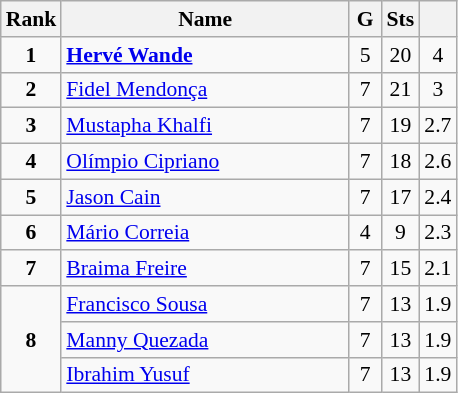<table class="wikitable" style="text-align:center; font-size:90%;">
<tr>
<th width=10px>Rank</th>
<th width=185px>Name</th>
<th width=15px>G</th>
<th width=10px>Sts</th>
<th width=10px></th>
</tr>
<tr>
<td><strong>1</strong></td>
<td align=left> <strong><a href='#'>Hervé Wande</a></strong></td>
<td>5</td>
<td>20</td>
<td>4</td>
</tr>
<tr>
<td><strong>2</strong></td>
<td align=left> <a href='#'>Fidel Mendonça</a></td>
<td>7</td>
<td>21</td>
<td>3</td>
</tr>
<tr>
<td><strong>3</strong></td>
<td align=left> <a href='#'>Mustapha Khalfi</a></td>
<td>7</td>
<td>19</td>
<td>2.7</td>
</tr>
<tr>
<td><strong>4</strong></td>
<td align=left> <a href='#'>Olímpio Cipriano</a></td>
<td>7</td>
<td>18</td>
<td>2.6</td>
</tr>
<tr>
<td><strong>5</strong></td>
<td align=left> <a href='#'>Jason Cain</a></td>
<td>7</td>
<td>17</td>
<td>2.4</td>
</tr>
<tr>
<td><strong>6</strong></td>
<td align=left> <a href='#'>Mário Correia</a></td>
<td>4</td>
<td>9</td>
<td>2.3</td>
</tr>
<tr>
<td><strong>7</strong></td>
<td align=left> <a href='#'>Braima Freire</a></td>
<td>7</td>
<td>15</td>
<td>2.1</td>
</tr>
<tr>
<td rowspan=3><strong>8</strong></td>
<td align=left> <a href='#'>Francisco Sousa</a></td>
<td>7</td>
<td>13</td>
<td>1.9</td>
</tr>
<tr>
<td align=left> <a href='#'>Manny Quezada</a></td>
<td>7</td>
<td>13</td>
<td>1.9</td>
</tr>
<tr>
<td align=left> <a href='#'>Ibrahim Yusuf</a></td>
<td>7</td>
<td>13</td>
<td>1.9</td>
</tr>
</table>
